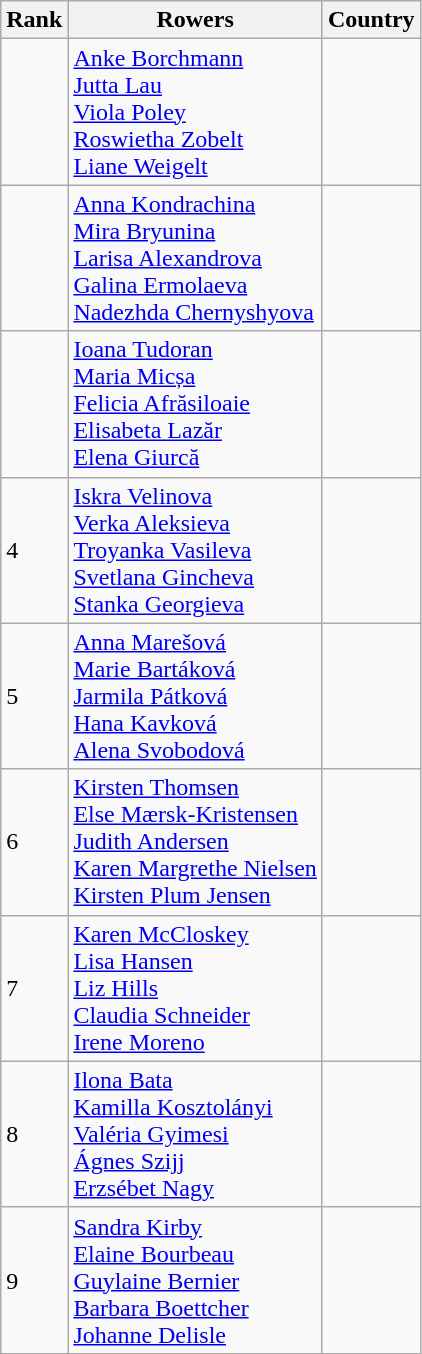<table class="wikitable sortable">
<tr>
<th>Rank</th>
<th>Rowers</th>
<th>Country</th>
</tr>
<tr>
<td></td>
<td><a href='#'>Anke Borchmann</a><br><a href='#'>Jutta Lau</a><br><a href='#'>Viola Poley</a><br><a href='#'>Roswietha Zobelt</a><br><a href='#'>Liane Weigelt</a></td>
<td></td>
</tr>
<tr>
<td></td>
<td><a href='#'>Anna Kondrachina</a><br><a href='#'>Mira Bryunina</a><br><a href='#'>Larisa Alexandrova</a><br><a href='#'>Galina Ermolaeva</a><br><a href='#'>Nadezhda Chernyshyova</a></td>
<td></td>
</tr>
<tr>
<td></td>
<td><a href='#'>Ioana Tudoran</a><br><a href='#'>Maria Micșa</a><br><a href='#'>Felicia Afrăsiloaie</a><br><a href='#'>Elisabeta Lazăr</a><br><a href='#'>Elena Giurcă</a></td>
<td></td>
</tr>
<tr>
<td>4</td>
<td><a href='#'>Iskra Velinova</a><br><a href='#'>Verka Aleksieva</a><br><a href='#'>Troyanka Vasileva</a><br><a href='#'>Svetlana Gincheva</a><br><a href='#'>Stanka Georgieva</a></td>
<td></td>
</tr>
<tr>
<td>5</td>
<td><a href='#'>Anna Marešová</a><br><a href='#'>Marie Bartáková</a><br><a href='#'>Jarmila Pátková</a><br><a href='#'>Hana Kavková</a><br><a href='#'>Alena Svobodová</a></td>
<td></td>
</tr>
<tr>
<td>6</td>
<td><a href='#'>Kirsten Thomsen</a><br><a href='#'>Else Mærsk-Kristensen</a><br><a href='#'>Judith Andersen</a><br><a href='#'>Karen Margrethe Nielsen</a><br><a href='#'>Kirsten Plum Jensen</a></td>
<td></td>
</tr>
<tr>
<td>7</td>
<td><a href='#'>Karen McCloskey</a><br><a href='#'>Lisa Hansen</a><br><a href='#'>Liz Hills</a><br><a href='#'>Claudia Schneider</a><br><a href='#'>Irene Moreno</a></td>
<td></td>
</tr>
<tr>
<td>8</td>
<td><a href='#'>Ilona Bata</a><br><a href='#'>Kamilla Kosztolányi</a><br><a href='#'>Valéria Gyimesi</a><br><a href='#'>Ágnes Szijj</a><br><a href='#'>Erzsébet Nagy</a></td>
<td></td>
</tr>
<tr>
<td>9</td>
<td><a href='#'>Sandra Kirby</a><br><a href='#'>Elaine Bourbeau</a><br><a href='#'>Guylaine Bernier</a><br><a href='#'>Barbara Boettcher</a><br><a href='#'>Johanne Delisle</a></td>
<td></td>
</tr>
</table>
